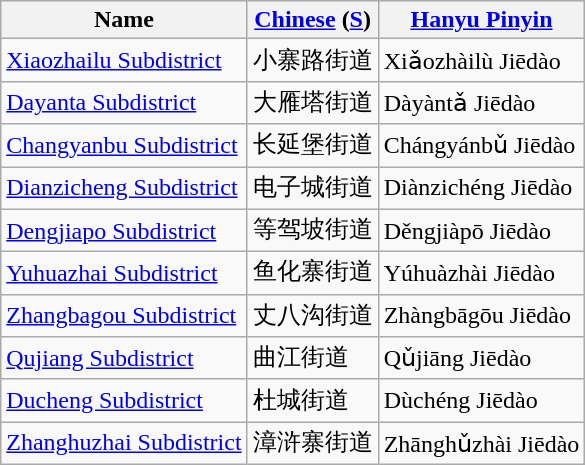<table class="wikitable">
<tr>
<th>Name</th>
<th><a href='#'>Chinese</a> (<a href='#'>S</a>)</th>
<th><a href='#'>Hanyu Pinyin</a></th>
</tr>
<tr>
<td><a href='#'>Xiaozhailu Subdistrict</a></td>
<td>小寨路街道</td>
<td>Xiǎozhàilù Jiēdào</td>
</tr>
<tr>
<td><a href='#'>Dayanta Subdistrict</a></td>
<td>大雁塔街道</td>
<td>Dàyàntǎ Jiēdào</td>
</tr>
<tr>
<td><a href='#'>Changyanbu Subdistrict</a></td>
<td>长延堡街道</td>
<td>Chángyánbǔ Jiēdào</td>
</tr>
<tr>
<td><a href='#'>Dianzicheng Subdistrict</a></td>
<td>电子城街道</td>
<td>Diànzichéng Jiēdào</td>
</tr>
<tr>
<td><a href='#'>Dengjiapo Subdistrict</a></td>
<td>等驾坡街道</td>
<td>Děngjiàpō Jiēdào</td>
</tr>
<tr>
<td><a href='#'>Yuhuazhai Subdistrict</a></td>
<td>鱼化寨街道</td>
<td>Yúhuàzhài Jiēdào</td>
</tr>
<tr>
<td><a href='#'>Zhangbagou Subdistrict</a></td>
<td>丈八沟街道</td>
<td>Zhàngbāgōu Jiēdào</td>
</tr>
<tr>
<td><a href='#'>Qujiang Subdistrict</a></td>
<td>曲江街道</td>
<td>Qǔjiāng Jiēdào</td>
</tr>
<tr>
<td><a href='#'>Ducheng Subdistrict</a></td>
<td>杜城街道</td>
<td>Dùchéng Jiēdào</td>
</tr>
<tr>
<td><a href='#'>Zhanghuzhai Subdistrict</a></td>
<td>漳浒寨街道</td>
<td>Zhānghǔzhài Jiēdào</td>
</tr>
</table>
